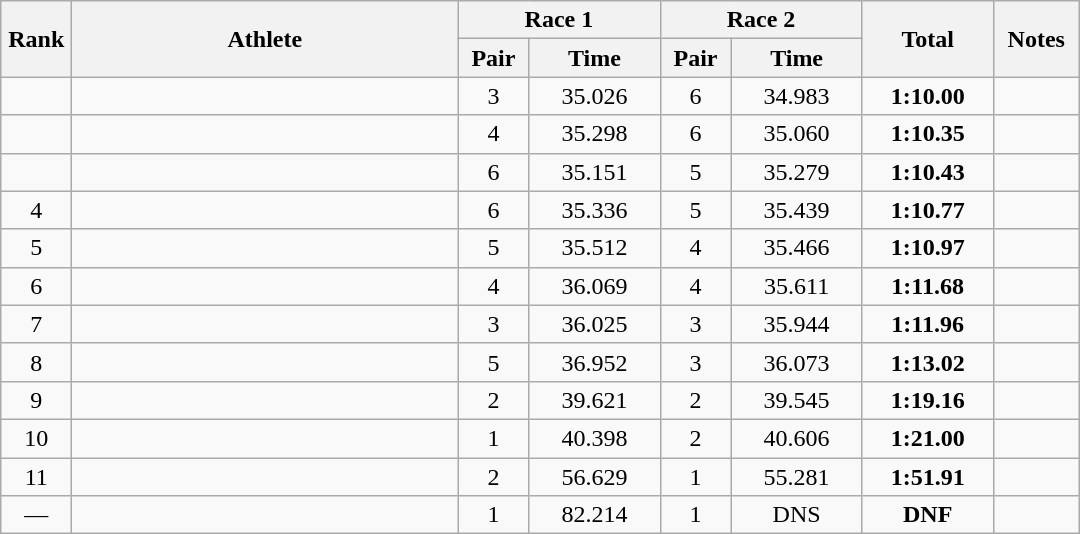<table class=wikitable style="text-align:center">
<tr>
<th width=40 rowspan=2>Rank</th>
<th width=250 rowspan=2>Athlete</th>
<th colspan=2>Race 1</th>
<th colspan=2>Race 2</th>
<th width=80 rowspan=2>Total</th>
<th width=50 rowspan=2>Notes</th>
</tr>
<tr>
<th width=40>Pair</th>
<th width=80>Time</th>
<th width=40>Pair</th>
<th width=80>Time</th>
</tr>
<tr>
<td></td>
<td align="left"></td>
<td>3</td>
<td>35.026 </td>
<td>6</td>
<td>34.983 </td>
<td><strong>1:10.00</strong></td>
<td></td>
</tr>
<tr>
<td></td>
<td align="left"></td>
<td>4</td>
<td>35.298</td>
<td>6</td>
<td>35.060</td>
<td><strong>1:10.35</strong></td>
<td></td>
</tr>
<tr>
<td></td>
<td align="left"></td>
<td>6</td>
<td>35.151</td>
<td>5</td>
<td>35.279</td>
<td><strong>1:10.43</strong></td>
<td></td>
</tr>
<tr>
<td>4</td>
<td align="left"></td>
<td>6</td>
<td>35.336</td>
<td>5</td>
<td>35.439</td>
<td><strong>1:10.77</strong></td>
<td></td>
</tr>
<tr>
<td>5</td>
<td align="left"></td>
<td>5</td>
<td>35.512</td>
<td>4</td>
<td>35.466</td>
<td><strong>1:10.97</strong></td>
<td></td>
</tr>
<tr>
<td>6</td>
<td align="left"></td>
<td>4</td>
<td>36.069</td>
<td>4</td>
<td>35.611</td>
<td><strong>1:11.68</strong></td>
<td></td>
</tr>
<tr>
<td>7</td>
<td align="left"></td>
<td>3</td>
<td>36.025</td>
<td>3</td>
<td>35.944</td>
<td><strong>1:11.96</strong></td>
<td></td>
</tr>
<tr>
<td>8</td>
<td align="left"></td>
<td>5</td>
<td>36.952</td>
<td>3</td>
<td>36.073</td>
<td><strong>1:13.02</strong></td>
<td></td>
</tr>
<tr>
<td>9</td>
<td align="left"></td>
<td>2</td>
<td>39.621</td>
<td>2</td>
<td>39.545</td>
<td><strong>1:19.16</strong></td>
<td></td>
</tr>
<tr>
<td>10</td>
<td align="left"></td>
<td>1</td>
<td>40.398</td>
<td>2</td>
<td>40.606</td>
<td><strong>1:21.00</strong></td>
<td></td>
</tr>
<tr>
<td>11</td>
<td align="left"></td>
<td>2</td>
<td>56.629</td>
<td>1</td>
<td>55.281</td>
<td><strong>1:51.91</strong></td>
<td></td>
</tr>
<tr>
<td>—</td>
<td align="left"></td>
<td>1</td>
<td>82.214</td>
<td>1</td>
<td>DNS</td>
<td><strong>DNF</strong></td>
<td></td>
</tr>
</table>
